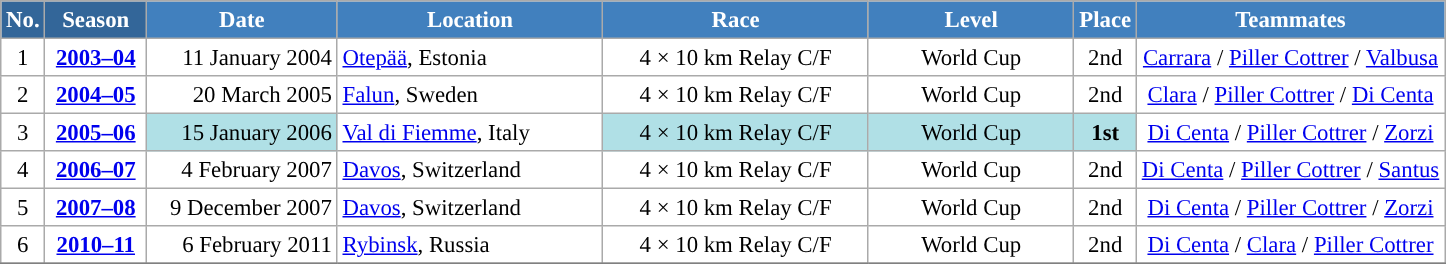<table class="wikitable sortable" style="font-size:95%; text-align:center; border:grey solid 1px; border-collapse:collapse; background:#ffffff;">
<tr style="background:#efefef;">
<th style="background-color:#369; color:white;">No.</th>
<th style="background-color:#369; color:white;">Season</th>
<th style="background-color:#4180be; color:white; width:120px;">Date</th>
<th style="background-color:#4180be; color:white; width:170px;">Location</th>
<th style="background-color:#4180be; color:white; width:170px;">Race</th>
<th style="background-color:#4180be; color:white; width:130px;">Level</th>
<th style="background-color:#4180be; color:white;">Place</th>
<th style="background-color:#4180be; color:white;">Teammates</th>
</tr>
<tr>
<td align=center>1</td>
<td rowspan=1 align=center><strong> <a href='#'>2003–04</a> </strong></td>
<td align=right>11 January 2004</td>
<td align=left> <a href='#'>Otepää</a>, Estonia</td>
<td>4 × 10 km Relay C/F</td>
<td>World Cup</td>
<td>2nd</td>
<td><a href='#'>Carrara</a> / <a href='#'>Piller Cottrer</a> / <a href='#'>Valbusa</a></td>
</tr>
<tr>
<td align=center>2</td>
<td rowspan=1 align=center><strong> <a href='#'>2004–05</a> </strong></td>
<td align=right>20 March 2005</td>
<td align=left> <a href='#'>Falun</a>, Sweden</td>
<td>4 × 10 km Relay C/F</td>
<td>World Cup</td>
<td>2nd</td>
<td><a href='#'>Clara</a> / <a href='#'>Piller Cottrer</a> / <a href='#'>Di Centa</a></td>
</tr>
<tr>
<td align=center>3</td>
<td rowspan=1 align=center><strong><a href='#'>2005–06</a></strong></td>
<td bgcolor="#BOEOE6" align=right>15 January 2006</td>
<td align=left> <a href='#'>Val di Fiemme</a>, Italy</td>
<td bgcolor="#BOEOE6">4 × 10 km Relay C/F</td>
<td bgcolor="#BOEOE6">World Cup</td>
<td bgcolor="#BOEOE6"><strong>1st</strong></td>
<td><a href='#'>Di Centa</a> / <a href='#'>Piller Cottrer</a> / <a href='#'>Zorzi</a></td>
</tr>
<tr>
<td align=center>4</td>
<td rowspan=1 align=center><strong> <a href='#'>2006–07</a> </strong></td>
<td align=right>4 February 2007</td>
<td align=left> <a href='#'>Davos</a>, Switzerland</td>
<td>4 × 10 km Relay C/F</td>
<td>World Cup</td>
<td>2nd</td>
<td><a href='#'>Di Centa</a> / <a href='#'>Piller Cottrer</a> / <a href='#'>Santus</a></td>
</tr>
<tr>
<td align=center>5</td>
<td rowspan=1 align=center><strong> <a href='#'>2007–08</a> </strong></td>
<td align=right>9 December 2007</td>
<td align=left> <a href='#'>Davos</a>, Switzerland</td>
<td>4 × 10 km Relay C/F</td>
<td>World Cup</td>
<td>2nd</td>
<td><a href='#'>Di Centa</a> / <a href='#'>Piller Cottrer</a> / <a href='#'>Zorzi</a></td>
</tr>
<tr>
<td align=center>6</td>
<td rowspan=1 align=center><strong> <a href='#'>2010–11</a> </strong></td>
<td align=right>6 February 2011</td>
<td align=left> <a href='#'>Rybinsk</a>, Russia</td>
<td>4 × 10 km Relay C/F</td>
<td>World Cup</td>
<td>2nd</td>
<td><a href='#'>Di Centa</a> / <a href='#'>Clara</a> / <a href='#'>Piller Cottrer</a></td>
</tr>
<tr>
</tr>
</table>
